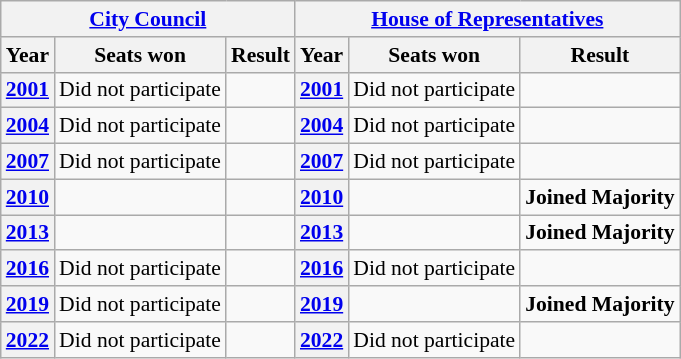<table class="wikitable" style="text-align:center; font-size:90%">
<tr>
<th colspan="3"><a href='#'>City Council</a></th>
<th colspan="3"><a href='#'>House of Representatives</a></th>
</tr>
<tr>
<th>Year</th>
<th>Seats won</th>
<th>Result</th>
<th>Year</th>
<th>Seats won</th>
<th>Result</th>
</tr>
<tr>
<th><a href='#'>2001</a></th>
<td>Did not participate</td>
<td></td>
<th><a href='#'>2001</a></th>
<td>Did not participate</td>
<td></td>
</tr>
<tr>
<th><a href='#'>2004</a></th>
<td>Did not participate</td>
<td></td>
<th><a href='#'>2004</a></th>
<td>Did not participate</td>
<td></td>
</tr>
<tr>
<th><a href='#'>2007</a></th>
<td>Did not participate</td>
<td></td>
<th><a href='#'>2007</a></th>
<td>Did not participate</td>
<td></td>
</tr>
<tr>
<th><a href='#'>2010</a></th>
<td></td>
<td></td>
<th><a href='#'>2010</a></th>
<td></td>
<td><strong>Joined Majority</strong></td>
</tr>
<tr>
<th><a href='#'>2013</a></th>
<td></td>
<td></td>
<th><a href='#'>2013</a></th>
<td></td>
<td><strong>Joined Majority</strong></td>
</tr>
<tr>
<th><a href='#'>2016</a></th>
<td>Did not participate</td>
<td></td>
<th><a href='#'>2016</a></th>
<td>Did not participate</td>
<td></td>
</tr>
<tr>
<th><a href='#'>2019</a></th>
<td>Did not participate</td>
<td></td>
<th><a href='#'>2019</a></th>
<td></td>
<td><strong>Joined Majority</strong></td>
</tr>
<tr>
<th><a href='#'>2022</a></th>
<td>Did not participate</td>
<td></td>
<th><a href='#'>2022</a></th>
<td>Did not participate</td>
<td></td>
</tr>
</table>
